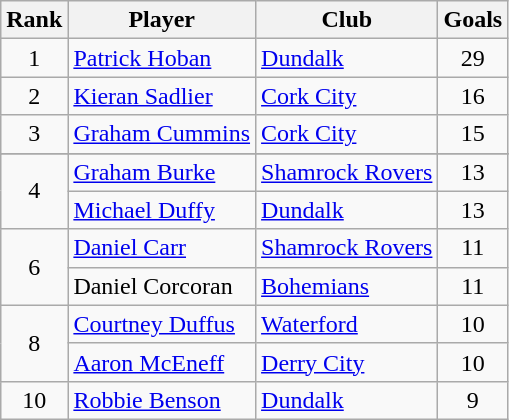<table class="wikitable" style="text-align:center">
<tr>
<th>Rank</th>
<th>Player</th>
<th>Club</th>
<th>Goals</th>
</tr>
<tr>
<td rowspan=1>1</td>
<td align="left"> <a href='#'>Patrick Hoban</a></td>
<td align="left"><a href='#'>Dundalk</a></td>
<td rowspan=1>29</td>
</tr>
<tr>
<td rowspan=1>2</td>
<td align="left"> <a href='#'>Kieran Sadlier</a></td>
<td align="left"><a href='#'>Cork City</a></td>
<td>16</td>
</tr>
<tr>
<td rowspan=1>3</td>
<td align="left"> <a href='#'>Graham Cummins</a></td>
<td align="left"><a href='#'>Cork City</a></td>
<td>15</td>
</tr>
<tr>
</tr>
<tr>
<td rowspan=2>4</td>
<td align="left"> <a href='#'>Graham Burke</a></td>
<td align="left"><a href='#'>Shamrock Rovers</a></td>
<td>13</td>
</tr>
<tr>
<td align="left"> <a href='#'>Michael Duffy</a></td>
<td align="left"><a href='#'>Dundalk</a></td>
<td>13</td>
</tr>
<tr>
<td rowspan=2>6</td>
<td align="left"> <a href='#'>Daniel Carr</a></td>
<td align="left"><a href='#'>Shamrock Rovers</a></td>
<td>11</td>
</tr>
<tr>
<td align="left"> Daniel Corcoran</td>
<td align="left"><a href='#'>Bohemians</a></td>
<td>11</td>
</tr>
<tr>
<td rowspan=2>8</td>
<td align="left"> <a href='#'>Courtney Duffus</a></td>
<td align="left"><a href='#'>Waterford</a></td>
<td>10</td>
</tr>
<tr>
<td align="left"> <a href='#'>Aaron McEneff</a></td>
<td align="left"><a href='#'>Derry City</a></td>
<td>10</td>
</tr>
<tr>
<td rowspan=1>10</td>
<td align="left"> <a href='#'>Robbie Benson</a></td>
<td align="left"><a href='#'>Dundalk</a></td>
<td>9</td>
</tr>
</table>
